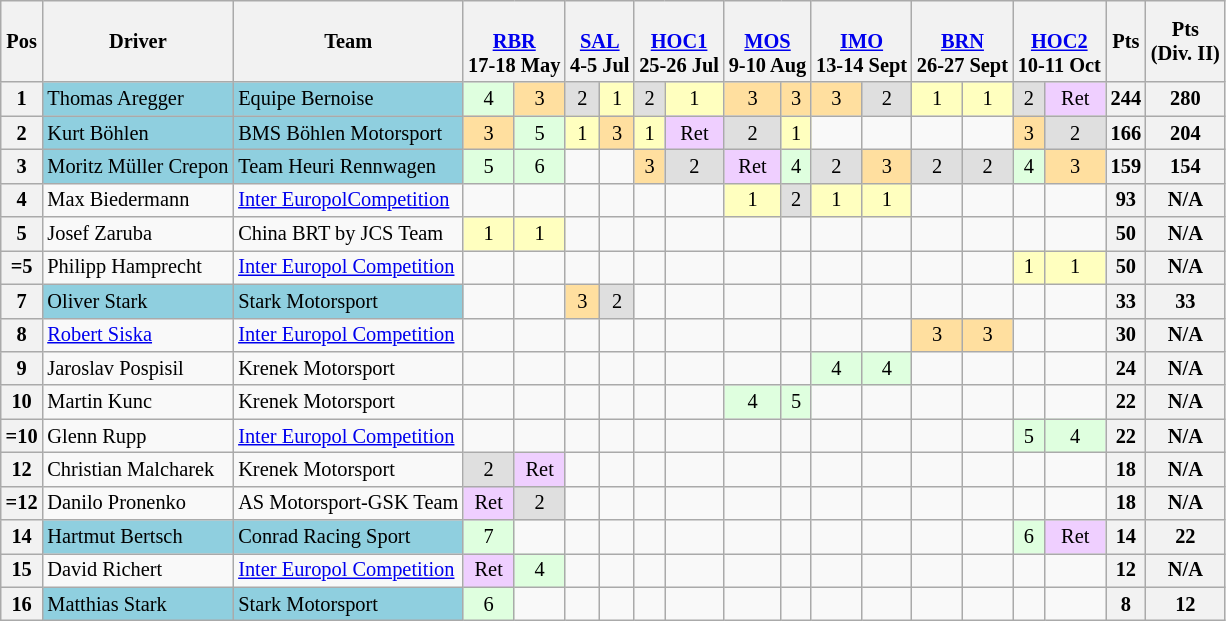<table class="wikitable" style="font-size: 85%; text-align:center">
<tr>
<th valign=middle>Pos</th>
<th valign=middle>Driver</th>
<th valign=middle>Team</th>
<th colspan=2><br><a href='#'>RBR</a><br>17-18 May</th>
<th colspan=2><br><a href='#'>SAL</a><br>4-5 Jul</th>
<th colspan=2><br><a href='#'>HOC1</a><br>25-26 Jul</th>
<th colspan=2><br><a href='#'>MOS</a><br>9-10 Aug</th>
<th colspan=2><br><a href='#'>IMO</a><br>13-14 Sept</th>
<th colspan=2><br><a href='#'>BRN</a><br>26-27 Sept</th>
<th colspan=2><br><a href='#'>HOC2</a><br>10-11 Oct</th>
<th valign="middle">Pts</th>
<th valign="middle">Pts<br>(Div. II)</th>
</tr>
<tr>
<th>1</th>
<td align="left" style="background:#8fcfdf;"> Thomas Aregger</td>
<td align="left" style="background:#8fcfdf;">Equipe Bernoise</td>
<td style="background:#dfffdf">4</td>
<td style="background:#ffdf9f">3</td>
<td style="background:#dfdfdf">2</td>
<td style="background:#FFFFBF">1</td>
<td style="background:#dfdfdf">2</td>
<td style="background:#FFFFBF">1</td>
<td style="background:#ffdf9f">3</td>
<td style="background:#ffdf9f">3</td>
<td style="background:#ffdf9f">3</td>
<td style="background:#dfdfdf">2</td>
<td style="background:#FFFFBF">1</td>
<td style="background:#FFFFBF">1</td>
<td style="background:#dfdfdf">2</td>
<td style="background:#efcfff">Ret</td>
<th>244</th>
<th>280</th>
</tr>
<tr>
<th>2</th>
<td align="left" style="background:#8fcfdf;"> Kurt Böhlen</td>
<td align="left" style="background:#8fcfdf;">BMS Böhlen Motorsport</td>
<td style="background:#ffdf9f">3</td>
<td style="background:#dfffdf">5</td>
<td style="background:#FFFFBF">1</td>
<td style="background:#ffdf9f">3</td>
<td style="background:#FFFFBF">1</td>
<td style="background:#efcfff">Ret</td>
<td style="background:#dfdfdf">2</td>
<td style="background:#FFFFBF">1</td>
<td></td>
<td></td>
<td></td>
<td></td>
<td style="background:#ffdf9f">3</td>
<td style="background:#dfdfdf">2</td>
<th>166</th>
<th>204</th>
</tr>
<tr>
<th>3</th>
<td align="left" style="background:#8fcfdf;"> Moritz Müller Crepon</td>
<td align="left" style="background:#8fcfdf;">Team Heuri Rennwagen</td>
<td style="background:#dfffdf">5</td>
<td style="background:#dfffdf">6</td>
<td></td>
<td></td>
<td style="background:#ffdf9f">3</td>
<td style="background:#dfdfdf">2</td>
<td style="background:#efcfff">Ret</td>
<td style="background:#dfffdf">4</td>
<td style="background:#dfdfdf">2</td>
<td style="background:#ffdf9f">3</td>
<td style="background:#dfdfdf">2</td>
<td style="background:#dfdfdf">2</td>
<td style="background:#dfffdf">4</td>
<td style="background:#ffdf9f">3</td>
<th>159</th>
<th>154</th>
</tr>
<tr>
<th>4</th>
<td align=left> Max Biedermann</td>
<td align=left><a href='#'>Inter EuropolCompetition</a></td>
<td></td>
<td></td>
<td></td>
<td></td>
<td></td>
<td></td>
<td style="background:#FFFFBF">1</td>
<td style="background:#dfdfdf">2</td>
<td style="background:#FFFFBF">1</td>
<td style="background:#FFFFBF">1</td>
<td></td>
<td></td>
<td></td>
<td></td>
<th>93</th>
<th>N/A</th>
</tr>
<tr>
<th>5</th>
<td align=left> Josef Zaruba</td>
<td align=left>China BRT by JCS Team</td>
<td style="background:#FFFFBF">1</td>
<td style="background:#FFFFBF">1</td>
<td></td>
<td></td>
<td></td>
<td></td>
<td></td>
<td></td>
<td></td>
<td></td>
<td></td>
<td></td>
<td></td>
<td></td>
<th>50</th>
<th>N/A</th>
</tr>
<tr>
<th>=5</th>
<td align=left> Philipp Hamprecht</td>
<td align=left><a href='#'>Inter Europol Competition</a></td>
<td></td>
<td></td>
<td></td>
<td></td>
<td></td>
<td></td>
<td></td>
<td></td>
<td></td>
<td></td>
<td></td>
<td></td>
<td style="background:#FFFFBF">1</td>
<td style="background:#FFFFBF">1</td>
<th>50</th>
<th>N/A</th>
</tr>
<tr>
<th>7</th>
<td align="left" style="background:#8fcfdf;"> Oliver Stark</td>
<td align="left" style="background:#8fcfdf;">Stark Motorsport</td>
<td></td>
<td></td>
<td style="background:#ffdf9f">3</td>
<td style="background:#dfdfdf">2</td>
<td></td>
<td></td>
<td></td>
<td></td>
<td></td>
<td></td>
<td></td>
<td></td>
<td></td>
<td></td>
<th>33</th>
<th>33</th>
</tr>
<tr>
<th>8</th>
<td align=left> <a href='#'>Robert Siska</a></td>
<td align=left><a href='#'>Inter Europol Competition</a></td>
<td></td>
<td></td>
<td></td>
<td></td>
<td></td>
<td></td>
<td></td>
<td></td>
<td></td>
<td></td>
<td style="background:#ffdf9f">3</td>
<td style="background:#ffdf9f">3</td>
<td></td>
<td></td>
<th>30</th>
<th>N/A</th>
</tr>
<tr>
<th>9</th>
<td align=left> Jaroslav Pospisil</td>
<td align=left>Krenek Motorsport</td>
<td></td>
<td></td>
<td></td>
<td></td>
<td></td>
<td></td>
<td></td>
<td></td>
<td style="background:#dfffdf">4</td>
<td style="background:#dfffdf">4</td>
<td></td>
<td></td>
<td></td>
<td></td>
<th>24</th>
<th>N/A</th>
</tr>
<tr>
<th>10</th>
<td align=left> Martin Kunc</td>
<td align=left>Krenek Motorsport</td>
<td></td>
<td></td>
<td></td>
<td></td>
<td></td>
<td></td>
<td style="background:#dfffdf">4</td>
<td style="background:#dfffdf">5</td>
<td></td>
<td></td>
<td></td>
<td></td>
<td></td>
<td></td>
<th>22</th>
<th>N/A</th>
</tr>
<tr>
<th>=10</th>
<td align=left> Glenn Rupp</td>
<td align=left><a href='#'>Inter Europol Competition</a></td>
<td></td>
<td></td>
<td></td>
<td></td>
<td></td>
<td></td>
<td></td>
<td></td>
<td></td>
<td></td>
<td></td>
<td></td>
<td style="background:#dfffdf">5</td>
<td style="background:#dfffdf">4</td>
<th>22</th>
<th>N/A</th>
</tr>
<tr>
<th>12</th>
<td align=left> Christian Malcharek</td>
<td align=left>Krenek Motorsport</td>
<td style="background:#dfdfdf">2</td>
<td style="background:#efcfff">Ret</td>
<td></td>
<td></td>
<td></td>
<td></td>
<td></td>
<td></td>
<td></td>
<td></td>
<td></td>
<td></td>
<td></td>
<td></td>
<th>18</th>
<th>N/A</th>
</tr>
<tr>
<th>=12</th>
<td align=left> Danilo Pronenko</td>
<td align=left>AS Motorsport-GSK Team</td>
<td style="background:#efcfff">Ret</td>
<td style="background:#dfdfdf">2</td>
<td></td>
<td></td>
<td></td>
<td></td>
<td></td>
<td></td>
<td></td>
<td></td>
<td></td>
<td></td>
<td></td>
<td></td>
<th>18</th>
<th>N/A</th>
</tr>
<tr>
<th>14</th>
<td align="left" style="background:#8fcfdf;"> Hartmut Bertsch</td>
<td align="left" style="background:#8fcfdf;">Conrad Racing Sport</td>
<td style="background:#dfffdf">7</td>
<td></td>
<td></td>
<td></td>
<td></td>
<td></td>
<td></td>
<td></td>
<td></td>
<td></td>
<td></td>
<td></td>
<td style="background:#dfffdf">6</td>
<td style="background:#efcfff">Ret</td>
<th>14</th>
<th>22</th>
</tr>
<tr>
<th>15</th>
<td align=left> David Richert</td>
<td align=left><a href='#'>Inter Europol Competition</a></td>
<td style="background:#efcfff">Ret</td>
<td style="background:#dfffdf">4</td>
<td></td>
<td></td>
<td></td>
<td></td>
<td></td>
<td></td>
<td></td>
<td></td>
<td></td>
<td></td>
<td></td>
<td></td>
<th>12</th>
<th>N/A</th>
</tr>
<tr>
<th>16</th>
<td align="left" style="background:#8fcfdf;"> Matthias Stark</td>
<td align="left" style="background:#8fcfdf;">Stark Motorsport</td>
<td style="background:#dfffdf">6</td>
<td></td>
<td></td>
<td></td>
<td></td>
<td></td>
<td></td>
<td></td>
<td></td>
<td></td>
<td></td>
<td></td>
<td></td>
<td></td>
<th>8</th>
<th>12</th>
</tr>
</table>
